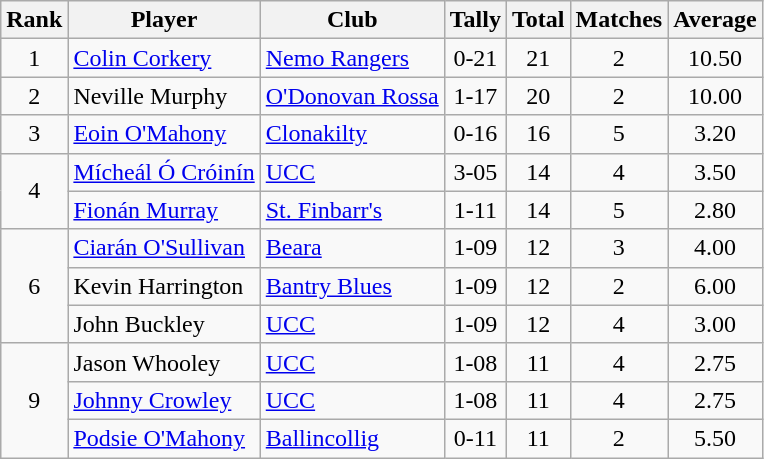<table class="wikitable">
<tr>
<th>Rank</th>
<th>Player</th>
<th>Club</th>
<th>Tally</th>
<th>Total</th>
<th>Matches</th>
<th>Average</th>
</tr>
<tr>
<td rowspan=1 align=center>1</td>
<td><a href='#'>Colin Corkery</a></td>
<td><a href='#'>Nemo Rangers</a></td>
<td align=center>0-21</td>
<td align=center>21</td>
<td align=center>2</td>
<td align=center>10.50</td>
</tr>
<tr>
<td rowspan=1 align=center>2</td>
<td>Neville Murphy</td>
<td><a href='#'>O'Donovan Rossa</a></td>
<td align=center>1-17</td>
<td align=center>20</td>
<td align=center>2</td>
<td align=center>10.00</td>
</tr>
<tr>
<td rowspan=1 align=center>3</td>
<td><a href='#'>Eoin O'Mahony</a></td>
<td><a href='#'>Clonakilty</a></td>
<td align=center>0-16</td>
<td align=center>16</td>
<td align=center>5</td>
<td align=center>3.20</td>
</tr>
<tr>
<td rowspan=2 align=center>4</td>
<td><a href='#'>Mícheál Ó Cróinín</a></td>
<td><a href='#'>UCC</a></td>
<td align=center>3-05</td>
<td align=center>14</td>
<td align=center>4</td>
<td align=center>3.50</td>
</tr>
<tr>
<td><a href='#'>Fionán Murray</a></td>
<td><a href='#'>St. Finbarr's</a></td>
<td align=center>1-11</td>
<td align=center>14</td>
<td align=center>5</td>
<td align=center>2.80</td>
</tr>
<tr>
<td rowspan=3 align=center>6</td>
<td><a href='#'>Ciarán O'Sullivan</a></td>
<td><a href='#'>Beara</a></td>
<td align=center>1-09</td>
<td align=center>12</td>
<td align=center>3</td>
<td align=center>4.00</td>
</tr>
<tr>
<td>Kevin Harrington</td>
<td><a href='#'>Bantry Blues</a></td>
<td align=center>1-09</td>
<td align=center>12</td>
<td align=center>2</td>
<td align=center>6.00</td>
</tr>
<tr>
<td>John Buckley</td>
<td><a href='#'>UCC</a></td>
<td align=center>1-09</td>
<td align=center>12</td>
<td align=center>4</td>
<td align=center>3.00</td>
</tr>
<tr>
<td rowspan=3 align=center>9</td>
<td>Jason Whooley</td>
<td><a href='#'>UCC</a></td>
<td align=center>1-08</td>
<td align=center>11</td>
<td align=center>4</td>
<td align=center>2.75</td>
</tr>
<tr>
<td><a href='#'>Johnny Crowley</a></td>
<td><a href='#'>UCC</a></td>
<td align=center>1-08</td>
<td align=center>11</td>
<td align=center>4</td>
<td align=center>2.75</td>
</tr>
<tr>
<td><a href='#'>Podsie O'Mahony</a></td>
<td><a href='#'>Ballincollig</a></td>
<td align=center>0-11</td>
<td align=center>11</td>
<td align=center>2</td>
<td align=center>5.50</td>
</tr>
</table>
